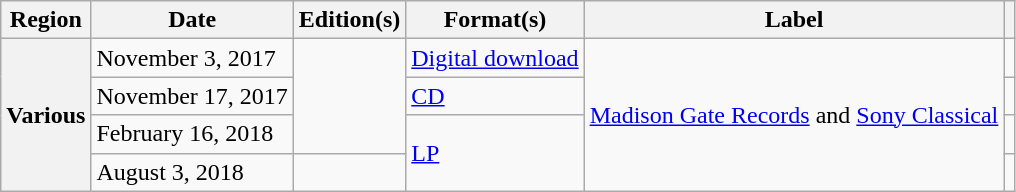<table class="wikitable plainrowheaders">
<tr>
<th scope="col">Region</th>
<th scope="col">Date</th>
<th scope="col">Edition(s)</th>
<th scope="col">Format(s)</th>
<th scope="col">Label</th>
<th scope="col"></th>
</tr>
<tr>
<th scope="row" rowspan=4">Various</th>
<td>November 3, 2017</td>
<td rowspan="3"></td>
<td><a href='#'>Digital download</a></td>
<td rowspan="4"><a href='#'>Madison Gate Records</a> and <a href='#'>Sony Classical</a></td>
<td></td>
</tr>
<tr>
<td>November 17, 2017</td>
<td><a href='#'>CD</a></td>
<td></td>
</tr>
<tr>
<td>February 16, 2018</td>
<td rowspan="2"><a href='#'>LP</a></td>
<td></td>
</tr>
<tr>
<td>August 3, 2018</td>
<td rowspan="1"></td>
<td></td>
</tr>
</table>
